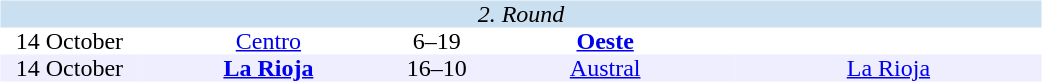<table width=700>
<tr>
<td width=700 valign="top"><br><table border=0 cellspacing=0 cellpadding=0 style="text-align:center;border-collapse:collapse" width=100%>
<tr bgcolor="#CADFF0">
<td colspan="5"><em>2. Round</em></td>
</tr>
<tr>
<td width=90>14 October</td>
<td width=170><a href='#'>Centro</a></td>
<td width=50>6–19</td>
<td width=170><strong><a href='#'>Oeste</a></strong></td>
<td width=200></td>
</tr>
<tr bgcolor=#EEEEFF>
<td width=90>14 October</td>
<td width=170><strong><a href='#'>La Rioja</a></strong></td>
<td width=50>16–10</td>
<td width=170><a href='#'>Austral</a></td>
<td width=200><a href='#'>La Rioja</a></td>
</tr>
</table>
</td>
</tr>
</table>
